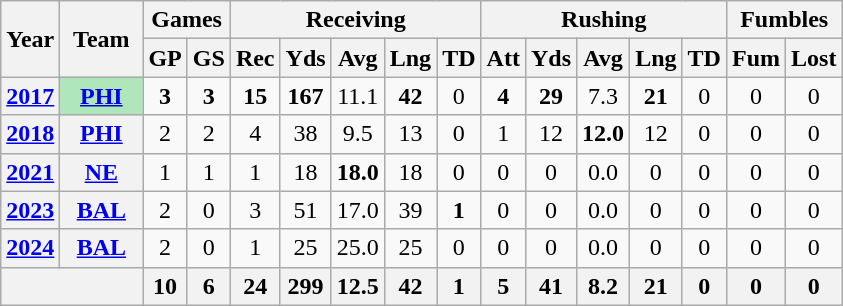<table class=wikitable style="text-align:center;">
<tr>
<th rowspan="2">Year</th>
<th rowspan="2">Team</th>
<th colspan="2">Games</th>
<th colspan="5">Receiving</th>
<th colspan="5">Rushing</th>
<th colspan="2">Fumbles</th>
</tr>
<tr>
<th>GP</th>
<th>GS</th>
<th>Rec</th>
<th>Yds</th>
<th>Avg</th>
<th>Lng</th>
<th>TD</th>
<th>Att</th>
<th>Yds</th>
<th>Avg</th>
<th>Lng</th>
<th>TD</th>
<th>Fum</th>
<th>Lost</th>
</tr>
<tr>
<th><a href='#'>2017</a></th>
<th style="background:#afe6ba; width:3em"><a href='#'>PHI</a></th>
<td><strong>3</strong></td>
<td><strong>3</strong></td>
<td><strong>15</strong></td>
<td><strong>167</strong></td>
<td>11.1</td>
<td><strong>42</strong></td>
<td>0</td>
<td><strong>4</strong></td>
<td><strong>29</strong></td>
<td>7.3</td>
<td><strong>21</strong></td>
<td>0</td>
<td>0</td>
<td>0</td>
</tr>
<tr>
<th><a href='#'>2018</a></th>
<th><a href='#'>PHI</a></th>
<td>2</td>
<td>2</td>
<td>4</td>
<td>38</td>
<td>9.5</td>
<td>13</td>
<td>0</td>
<td>1</td>
<td>12</td>
<td><strong>12.0</strong></td>
<td>12</td>
<td>0</td>
<td>0</td>
<td>0</td>
</tr>
<tr>
<th><a href='#'>2021</a></th>
<th><a href='#'>NE</a></th>
<td>1</td>
<td>1</td>
<td>1</td>
<td>18</td>
<td><strong>18.0</strong></td>
<td>18</td>
<td>0</td>
<td>0</td>
<td>0</td>
<td>0.0</td>
<td>0</td>
<td>0</td>
<td>0</td>
<td>0</td>
</tr>
<tr>
<th><a href='#'>2023</a></th>
<th><a href='#'>BAL</a></th>
<td>2</td>
<td>0</td>
<td>3</td>
<td>51</td>
<td>17.0</td>
<td>39</td>
<td><strong>1</strong></td>
<td>0</td>
<td>0</td>
<td>0.0</td>
<td>0</td>
<td>0</td>
<td>0</td>
<td>0</td>
</tr>
<tr>
<th><a href='#'>2024</a></th>
<th><a href='#'>BAL</a></th>
<td>2</td>
<td>0</td>
<td>1</td>
<td>25</td>
<td>25.0</td>
<td>25</td>
<td>0</td>
<td>0</td>
<td>0</td>
<td>0.0</td>
<td>0</td>
<td>0</td>
<td>0</td>
<td>0</td>
</tr>
<tr>
<th colspan="2"></th>
<th>10</th>
<th>6</th>
<th>24</th>
<th>299</th>
<th>12.5</th>
<th>42</th>
<th>1</th>
<th>5</th>
<th>41</th>
<th>8.2</th>
<th>21</th>
<th>0</th>
<th>0</th>
<th>0</th>
</tr>
</table>
